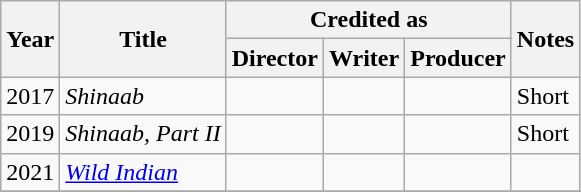<table class="wikitable" style="text-align:center; margin-right:auto; margin-right:auto">
<tr>
<th rowspan="2">Year</th>
<th rowspan="2">Title</th>
<th colspan="3">Credited as</th>
<th rowspan="2">Notes</th>
</tr>
<tr>
<th>Director</th>
<th>Writer</th>
<th>Producer</th>
</tr>
<tr>
<td>2017</td>
<td align="left"><em>Shinaab</em></td>
<td></td>
<td></td>
<td></td>
<td align="left">Short</td>
</tr>
<tr>
<td>2019</td>
<td align="left"><em>Shinaab, Part II</em></td>
<td></td>
<td></td>
<td></td>
<td align="left">Short</td>
</tr>
<tr>
<td>2021</td>
<td align="left"><em><a href='#'>Wild Indian</a></em></td>
<td></td>
<td></td>
<td></td>
<td align="left"></td>
</tr>
<tr>
</tr>
</table>
